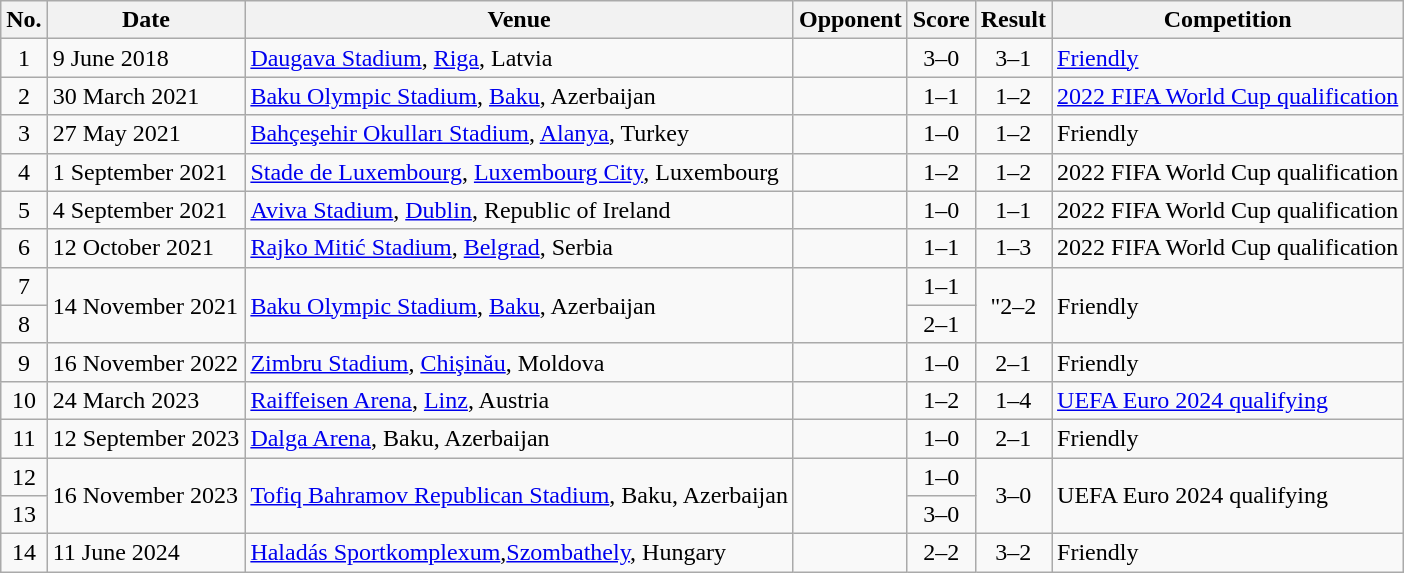<table class="wikitable sortable">
<tr>
<th scope="col">No.</th>
<th scope="col">Date</th>
<th scope="col">Venue</th>
<th scope="col">Opponent</th>
<th scope="col">Score</th>
<th scope="col">Result</th>
<th scope="col">Competition</th>
</tr>
<tr>
<td style="text-align:center">1</td>
<td>9 June 2018</td>
<td><a href='#'>Daugava Stadium</a>, <a href='#'>Riga</a>, Latvia</td>
<td></td>
<td style="text-align:center">3–0</td>
<td style="text-align:center">3–1</td>
<td><a href='#'>Friendly</a></td>
</tr>
<tr>
<td style="text-align:center">2</td>
<td>30 March 2021</td>
<td><a href='#'>Baku Olympic Stadium</a>, <a href='#'>Baku</a>, Azerbaijan</td>
<td></td>
<td style="text-align:center">1–1</td>
<td style="text-align:center">1–2</td>
<td><a href='#'>2022 FIFA World Cup qualification</a></td>
</tr>
<tr>
<td style="text-align:center">3</td>
<td>27 May 2021</td>
<td><a href='#'>Bahçeşehir Okulları Stadium</a>, <a href='#'>Alanya</a>, Turkey</td>
<td></td>
<td style="text-align:center">1–0</td>
<td style="text-align:center">1–2</td>
<td>Friendly</td>
</tr>
<tr>
<td style="text-align:center">4</td>
<td>1 September 2021</td>
<td><a href='#'>Stade de Luxembourg</a>, <a href='#'>Luxembourg City</a>, Luxembourg</td>
<td></td>
<td style="text-align:center">1–2</td>
<td style="text-align:center">1–2</td>
<td>2022 FIFA World Cup qualification</td>
</tr>
<tr>
<td style="text-align:center">5</td>
<td>4 September 2021</td>
<td><a href='#'>Aviva Stadium</a>, <a href='#'>Dublin</a>, Republic of Ireland</td>
<td></td>
<td style="text-align:center">1–0</td>
<td style="text-align:center">1–1</td>
<td>2022 FIFA World Cup qualification</td>
</tr>
<tr>
<td style="text-align:center">6</td>
<td>12 October 2021</td>
<td><a href='#'>Rajko Mitić Stadium</a>, <a href='#'>Belgrad</a>, Serbia</td>
<td></td>
<td style="text-align:center">1–1</td>
<td style="text-align:center">1–3</td>
<td>2022 FIFA World Cup qualification</td>
</tr>
<tr>
<td style="text-align:center">7</td>
<td rowspan="2">14 November 2021</td>
<td rowspan="2"><a href='#'>Baku Olympic Stadium</a>, <a href='#'>Baku</a>, Azerbaijan</td>
<td rowspan="2"></td>
<td style="text-align:center">1–1</td>
<td rowspan="2" style="text-align:center">"2–2</td>
<td rowspan="2">Friendly</td>
</tr>
<tr>
<td style="text-align:center">8</td>
<td style="text-align:center">2–1</td>
</tr>
<tr>
<td style="text-align:center">9</td>
<td>16 November 2022</td>
<td><a href='#'>Zimbru Stadium</a>, <a href='#'>Chişinău</a>, Moldova</td>
<td></td>
<td style="text-align:center">1–0</td>
<td style="text-align:center">2–1</td>
<td>Friendly</td>
</tr>
<tr>
<td style="text-align:center">10</td>
<td>24 March 2023</td>
<td><a href='#'>Raiffeisen Arena</a>, <a href='#'>Linz</a>, Austria</td>
<td></td>
<td style="text-align:center">1–2</td>
<td style="text-align:center">1–4</td>
<td><a href='#'>UEFA Euro 2024 qualifying</a></td>
</tr>
<tr>
<td style="text-align:center">11</td>
<td>12 September 2023</td>
<td><a href='#'>Dalga Arena</a>, Baku, Azerbaijan</td>
<td></td>
<td style="text-align:center">1–0</td>
<td style="text-align:center">2–1</td>
<td>Friendly</td>
</tr>
<tr>
<td style="text-align:center">12</td>
<td rowspan="2">16 November 2023</td>
<td rowspan="2"><a href='#'>Tofiq Bahramov Republican Stadium</a>, Baku, Azerbaijan</td>
<td rowspan="2"></td>
<td style="text-align:center">1–0</td>
<td rowspan="2" style="text-align:center">3–0</td>
<td rowspan="2">UEFA Euro 2024 qualifying</td>
</tr>
<tr>
<td style="text-align:center">13</td>
<td style="text-align:center">3–0</td>
</tr>
<tr>
<td style="text-align:center">14</td>
<td rowspan="2">11 June 2024</td>
<td rowspan="2"><a href='#'>Haladás Sportkomplexum</a>,<a href='#'>Szombathely</a>, Hungary</td>
<td rowspan="2"></td>
<td style="text-align:center">2–2</td>
<td rowspan="2" style="text-align:center">3–2</td>
<td rowspan="2">Friendly</td>
</tr>
</table>
